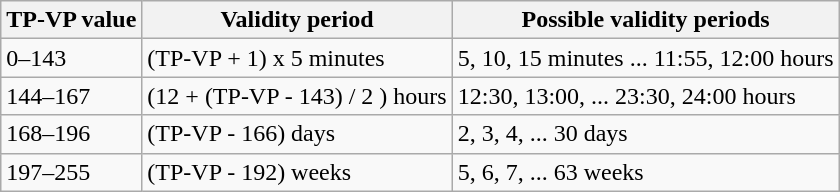<table class="wikitable" style="text-align:left">
<tr>
<th>TP-VP value</th>
<th>Validity period</th>
<th>Possible validity periods</th>
</tr>
<tr>
<td>0–143</td>
<td>(TP-VP + 1) x 5 minutes</td>
<td>5, 10, 15 minutes ... 11:55, 12:00 hours</td>
</tr>
<tr>
<td>144–167</td>
<td>(12 + (TP-VP - 143) / 2 ) hours</td>
<td>12:30, 13:00, ... 23:30, 24:00 hours</td>
</tr>
<tr>
<td>168–196</td>
<td>(TP-VP - 166) days</td>
<td>2, 3, 4, ... 30 days</td>
</tr>
<tr>
<td>197–255</td>
<td>(TP-VP - 192) weeks</td>
<td>5, 6, 7, ... 63 weeks</td>
</tr>
</table>
